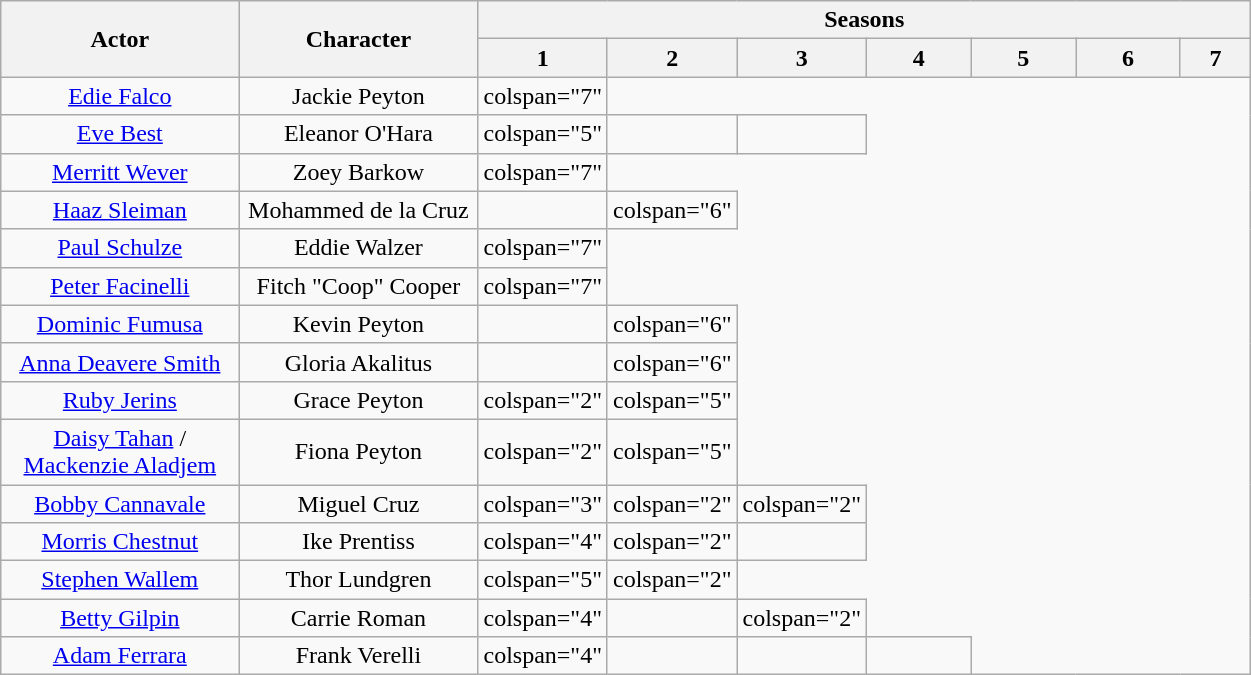<table class="wikitable plainrowheaders" style="text-align:center; width:66%;">
<tr>
<th scope="col" rowspan="2" style="width:20%;">Actor</th>
<th scope="col" rowspan="2" style="width:20%;">Character</th>
<th scope="col" colspan="8">Seasons</th>
</tr>
<tr>
<th scope="col" style="width:9%;">1</th>
<th scope="col" style="width:9%;">2</th>
<th scope="col" style="width:9%;">3</th>
<th scope="col" style="width:9%;">4</th>
<th scope="col" style="width:9%;">5</th>
<th scope="col" style="width:9%;">6</th>
<th scope="col" style="width:9%;">7</th>
</tr>
<tr>
<td><a href='#'>Edie Falco</a></td>
<td scope="row">Jackie Peyton</td>
<td>colspan="7" </td>
</tr>
<tr>
<td><a href='#'>Eve Best</a></td>
<td scope="row">Eleanor O'Hara</td>
<td>colspan="5" </td>
<td></td>
<td></td>
</tr>
<tr>
<td><a href='#'>Merritt Wever</a></td>
<td scope="row">Zoey Barkow</td>
<td>colspan="7" </td>
</tr>
<tr>
<td><a href='#'>Haaz Sleiman</a></td>
<td scope="row">Mohammed de la Cruz</td>
<td></td>
<td>colspan="6" </td>
</tr>
<tr>
<td><a href='#'>Paul Schulze</a></td>
<td scope="row">Eddie Walzer</td>
<td>colspan="7" </td>
</tr>
<tr>
<td><a href='#'>Peter Facinelli</a></td>
<td scope="row">Fitch "Coop" Cooper</td>
<td>colspan="7" </td>
</tr>
<tr>
<td><a href='#'>Dominic Fumusa</a></td>
<td scope="row">Kevin Peyton</td>
<td></td>
<td>colspan="6" </td>
</tr>
<tr>
<td><a href='#'>Anna Deavere Smith</a></td>
<td scope="row">Gloria Akalitus</td>
<td></td>
<td>colspan="6" </td>
</tr>
<tr>
<td><a href='#'>Ruby Jerins</a></td>
<td scope="row">Grace Peyton</td>
<td>colspan="2" </td>
<td>colspan="5" </td>
</tr>
<tr>
<td><a href='#'>Daisy Tahan</a> / <a href='#'>Mackenzie Aladjem</a></td>
<td scope="row">Fiona Peyton</td>
<td>colspan="2" </td>
<td>colspan="5" </td>
</tr>
<tr>
<td><a href='#'>Bobby Cannavale</a></td>
<td scope="row">Miguel Cruz</td>
<td>colspan="3" </td>
<td>colspan="2" </td>
<td>colspan="2" </td>
</tr>
<tr>
<td><a href='#'>Morris Chestnut</a></td>
<td scope="row">Ike Prentiss</td>
<td>colspan="4" </td>
<td>colspan="2" </td>
<td></td>
</tr>
<tr>
<td><a href='#'>Stephen Wallem</a></td>
<td scope="row">Thor Lundgren</td>
<td>colspan="5" </td>
<td>colspan="2" </td>
</tr>
<tr>
<td><a href='#'>Betty Gilpin</a></td>
<td scope="row">Carrie Roman</td>
<td>colspan="4" </td>
<td></td>
<td>colspan="2" </td>
</tr>
<tr>
<td><a href='#'>Adam Ferrara</a></td>
<td scope="row">Frank Verelli</td>
<td>colspan="4" </td>
<td></td>
<td></td>
<td></td>
</tr>
</table>
